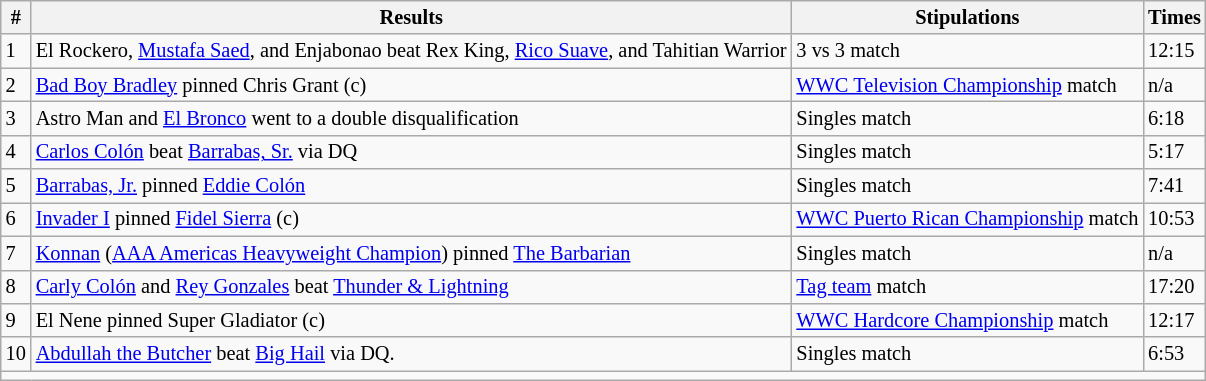<table style="font-size: 85%" class="wikitable sortable">
<tr>
<th><strong>#</strong></th>
<th><strong>Results</strong></th>
<th><strong>Stipulations</strong></th>
<th><strong>Times</strong></th>
</tr>
<tr>
<td>1</td>
<td>El Rockero, <a href='#'>Mustafa Saed</a>, and Enjabonao beat Rex King, <a href='#'>Rico Suave</a>, and Tahitian Warrior</td>
<td>3 vs 3 match</td>
<td>12:15</td>
</tr>
<tr>
<td>2</td>
<td><a href='#'>Bad Boy Bradley</a> pinned Chris Grant (c)</td>
<td><a href='#'>WWC Television Championship</a> match</td>
<td>n/a</td>
</tr>
<tr>
<td>3</td>
<td>Astro Man and <a href='#'>El Bronco</a> went to a double disqualification</td>
<td>Singles match</td>
<td>6:18</td>
</tr>
<tr>
<td>4</td>
<td><a href='#'>Carlos Colón</a> beat <a href='#'>Barrabas, Sr.</a> via DQ</td>
<td>Singles match</td>
<td>5:17</td>
</tr>
<tr>
<td>5</td>
<td><a href='#'>Barrabas, Jr.</a> pinned <a href='#'>Eddie Colón</a></td>
<td>Singles match</td>
<td>7:41</td>
</tr>
<tr>
<td>6</td>
<td><a href='#'>Invader I</a> pinned <a href='#'>Fidel Sierra</a> (c)</td>
<td><a href='#'>WWC Puerto Rican Championship</a> match</td>
<td>10:53</td>
</tr>
<tr>
<td>7</td>
<td><a href='#'>Konnan</a> (<a href='#'>AAA Americas Heavyweight Champion</a>) pinned <a href='#'>The Barbarian</a></td>
<td>Singles match</td>
<td>n/a</td>
</tr>
<tr>
<td>8</td>
<td><a href='#'>Carly Colón</a> and <a href='#'>Rey Gonzales</a> beat <a href='#'>Thunder & Lightning</a></td>
<td><a href='#'>Tag team</a> match</td>
<td>17:20</td>
</tr>
<tr>
<td>9</td>
<td>El Nene pinned Super Gladiator (c)</td>
<td><a href='#'>WWC Hardcore Championship</a> match</td>
<td>12:17</td>
</tr>
<tr>
<td>10</td>
<td><a href='#'>Abdullah the Butcher</a> beat <a href='#'>Big Hail</a> via DQ.</td>
<td>Singles match</td>
<td>6:53</td>
</tr>
<tr>
<td colspan=4></td>
</tr>
</table>
